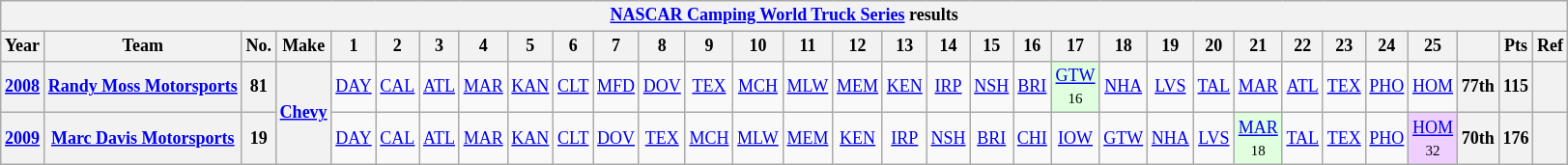<table class="wikitable" style="text-align:center; font-size:75%">
<tr>
<th colspan=45><a href='#'>NASCAR Camping World Truck Series</a> results</th>
</tr>
<tr>
<th>Year</th>
<th>Team</th>
<th>No.</th>
<th>Make</th>
<th>1</th>
<th>2</th>
<th>3</th>
<th>4</th>
<th>5</th>
<th>6</th>
<th>7</th>
<th>8</th>
<th>9</th>
<th>10</th>
<th>11</th>
<th>12</th>
<th>13</th>
<th>14</th>
<th>15</th>
<th>16</th>
<th>17</th>
<th>18</th>
<th>19</th>
<th>20</th>
<th>21</th>
<th>22</th>
<th>23</th>
<th>24</th>
<th>25</th>
<th></th>
<th>Pts</th>
<th>Ref</th>
</tr>
<tr>
<th><a href='#'>2008</a></th>
<th><a href='#'>Randy Moss Motorsports</a></th>
<th>81</th>
<th rowspan="2"><a href='#'>Chevy</a></th>
<td><a href='#'>DAY</a></td>
<td><a href='#'>CAL</a></td>
<td><a href='#'>ATL</a></td>
<td><a href='#'>MAR</a></td>
<td><a href='#'>KAN</a></td>
<td><a href='#'>CLT</a></td>
<td><a href='#'>MFD</a></td>
<td><a href='#'>DOV</a></td>
<td><a href='#'>TEX</a></td>
<td><a href='#'>MCH</a></td>
<td><a href='#'>MLW</a></td>
<td><a href='#'>MEM</a></td>
<td><a href='#'>KEN</a></td>
<td><a href='#'>IRP</a></td>
<td><a href='#'>NSH</a></td>
<td><a href='#'>BRI</a></td>
<td style="background:#DFFFDF;"><a href='#'>GTW</a><br><small>16</small></td>
<td><a href='#'>NHA</a></td>
<td><a href='#'>LVS</a></td>
<td><a href='#'>TAL</a></td>
<td><a href='#'>MAR</a></td>
<td><a href='#'>ATL</a></td>
<td><a href='#'>TEX</a></td>
<td><a href='#'>PHO</a></td>
<td><a href='#'>HOM</a></td>
<th>77th</th>
<th>115</th>
<th></th>
</tr>
<tr>
<th><a href='#'>2009</a></th>
<th><a href='#'>Marc Davis Motorsports</a></th>
<th>19</th>
<td><a href='#'>DAY</a></td>
<td><a href='#'>CAL</a></td>
<td><a href='#'>ATL</a></td>
<td><a href='#'>MAR</a></td>
<td><a href='#'>KAN</a></td>
<td><a href='#'>CLT</a></td>
<td><a href='#'>DOV</a></td>
<td><a href='#'>TEX</a></td>
<td><a href='#'>MCH</a></td>
<td><a href='#'>MLW</a></td>
<td><a href='#'>MEM</a></td>
<td><a href='#'>KEN</a></td>
<td><a href='#'>IRP</a></td>
<td><a href='#'>NSH</a></td>
<td><a href='#'>BRI</a></td>
<td><a href='#'>CHI</a></td>
<td><a href='#'>IOW</a></td>
<td><a href='#'>GTW</a></td>
<td><a href='#'>NHA</a></td>
<td><a href='#'>LVS</a></td>
<td style="background:#DFFFDF;"><a href='#'>MAR</a><br><small>18</small></td>
<td><a href='#'>TAL</a></td>
<td><a href='#'>TEX</a></td>
<td><a href='#'>PHO</a></td>
<td style="background:#EFCFFF;"><a href='#'>HOM</a><br><small>32</small></td>
<th>70th</th>
<th>176</th>
<th></th>
</tr>
</table>
